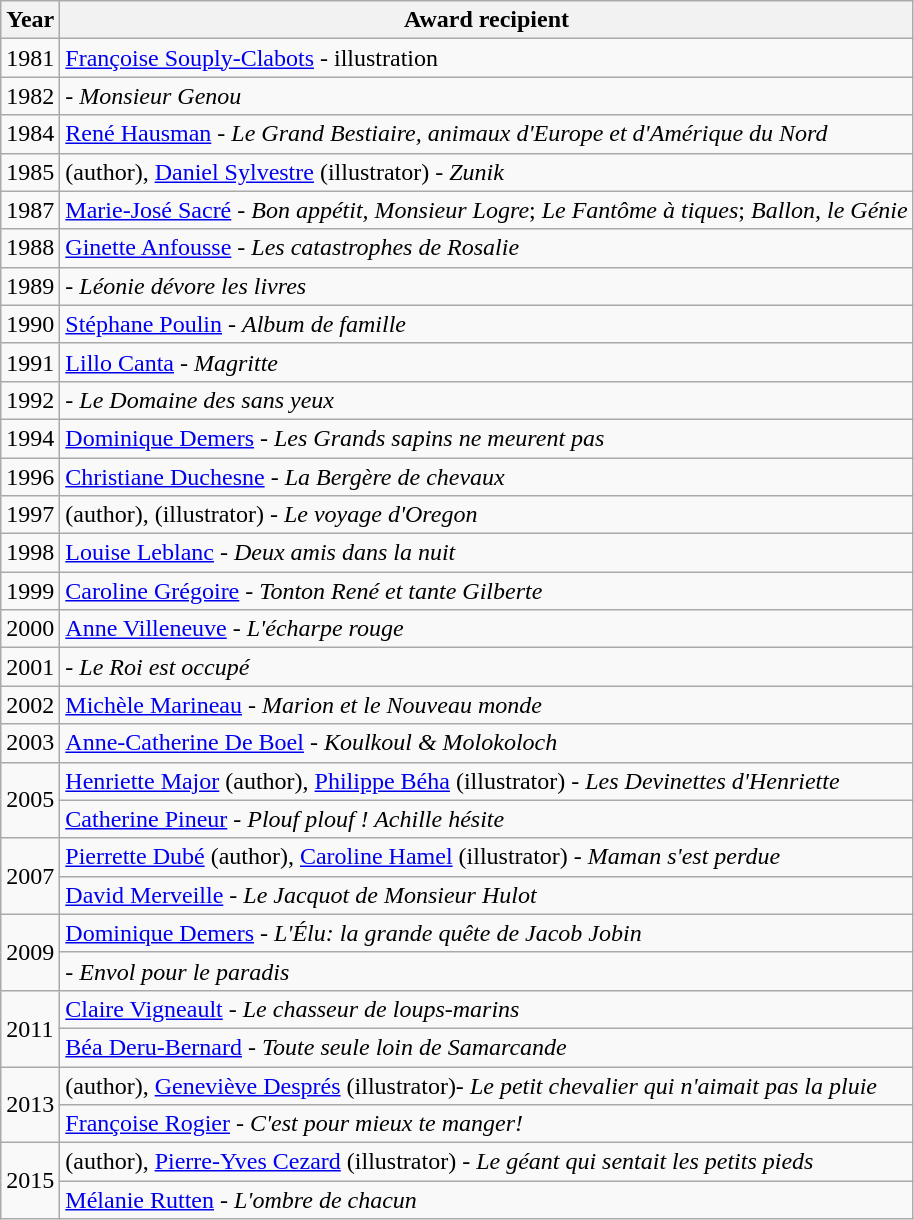<table class="wikitable sortable">
<tr>
<th>Year</th>
<th>Award recipient</th>
</tr>
<tr>
<td>1981</td>
<td><a href='#'>Françoise Souply-Clabots</a> - illustration</td>
</tr>
<tr>
<td>1982</td>
<td> - <em>Monsieur Genou</em></td>
</tr>
<tr>
<td>1984</td>
<td><a href='#'>René Hausman</a> - <em>Le Grand Bestiaire, animaux d'Europe et d'Amérique du Nord</em></td>
</tr>
<tr>
<td>1985</td>
<td> (author), <a href='#'>Daniel Sylvestre</a> (illustrator) - <em>Zunik</em></td>
</tr>
<tr>
<td>1987</td>
<td><a href='#'>Marie-José Sacré</a> - <em>Bon appétit, Monsieur Logre</em>; <em>Le Fantôme à tiques</em>; <em>Ballon, le Génie</em></td>
</tr>
<tr>
<td>1988</td>
<td><a href='#'>Ginette Anfousse</a> - <em>Les catastrophes de Rosalie</em></td>
</tr>
<tr>
<td>1989</td>
<td> - <em>Léonie dévore les livres</em></td>
</tr>
<tr>
<td>1990</td>
<td><a href='#'>Stéphane Poulin</a> - <em>Album de famille</em></td>
</tr>
<tr>
<td>1991</td>
<td><a href='#'>Lillo Canta</a> - <em>Magritte</em></td>
</tr>
<tr>
<td>1992</td>
<td> - <em>Le Domaine des sans yeux</em></td>
</tr>
<tr>
<td>1994</td>
<td><a href='#'>Dominique Demers</a> - <em>Les Grands sapins ne meurent pas</em></td>
</tr>
<tr>
<td>1996</td>
<td><a href='#'>Christiane Duchesne</a> - <em>La Bergère de chevaux</em></td>
</tr>
<tr>
<td>1997</td>
<td> (author),  (illustrator) - <em>Le voyage d'Oregon</em></td>
</tr>
<tr>
<td>1998</td>
<td><a href='#'>Louise Leblanc</a> - <em>Deux amis dans la nuit</em></td>
</tr>
<tr>
<td>1999</td>
<td><a href='#'>Caroline Grégoire</a> - <em>Tonton René et tante Gilberte</em></td>
</tr>
<tr>
<td>2000</td>
<td><a href='#'>Anne Villeneuve</a> - <em>L'écharpe rouge</em></td>
</tr>
<tr>
<td>2001</td>
<td> - <em>Le Roi est occupé</em></td>
</tr>
<tr>
<td>2002</td>
<td><a href='#'>Michèle Marineau</a> - <em>Marion et le Nouveau monde</em></td>
</tr>
<tr>
<td>2003</td>
<td><a href='#'>Anne-Catherine De Boel</a> - <em>Koulkoul & Molokoloch</em></td>
</tr>
<tr>
<td rowspan=2>2005</td>
<td><a href='#'>Henriette Major</a> (author), <a href='#'>Philippe Béha</a> (illustrator) - <em>Les Devinettes d'Henriette</em></td>
</tr>
<tr>
<td><a href='#'>Catherine Pineur</a> - <em>Plouf plouf ! Achille hésite</em></td>
</tr>
<tr>
<td rowspan=2>2007</td>
<td><a href='#'>Pierrette Dubé</a> (author), <a href='#'>Caroline Hamel</a> (illustrator) - <em>Maman s'est perdue</em></td>
</tr>
<tr>
<td><a href='#'>David Merveille</a> - <em>Le Jacquot de Monsieur Hulot</em></td>
</tr>
<tr>
<td rowspan=2>2009</td>
<td><a href='#'>Dominique Demers</a> - <em>L'Élu: la grande quête de Jacob Jobin</em></td>
</tr>
<tr>
<td> - <em>Envol pour le paradis</em></td>
</tr>
<tr>
<td rowspan=2>2011</td>
<td><a href='#'>Claire Vigneault</a> - <em>Le chasseur de loups-marins</em></td>
</tr>
<tr>
<td><a href='#'>Béa Deru-Bernard</a> - <em>Toute seule loin de Samarcande</em></td>
</tr>
<tr>
<td rowspan=2>2013</td>
<td> (author), <a href='#'>Geneviève Després</a> (illustrator)- <em>Le petit chevalier qui n'aimait pas la pluie</em></td>
</tr>
<tr>
<td><a href='#'>Françoise Rogier</a> - <em>C'est pour mieux te manger!</em></td>
</tr>
<tr>
<td rowspan=2>2015</td>
<td> (author), <a href='#'>Pierre-Yves Cezard</a> (illustrator) - <em>Le géant qui sentait les petits pieds</em></td>
</tr>
<tr>
<td><a href='#'>Mélanie Rutten</a> - <em>L'ombre de chacun</em></td>
</tr>
</table>
